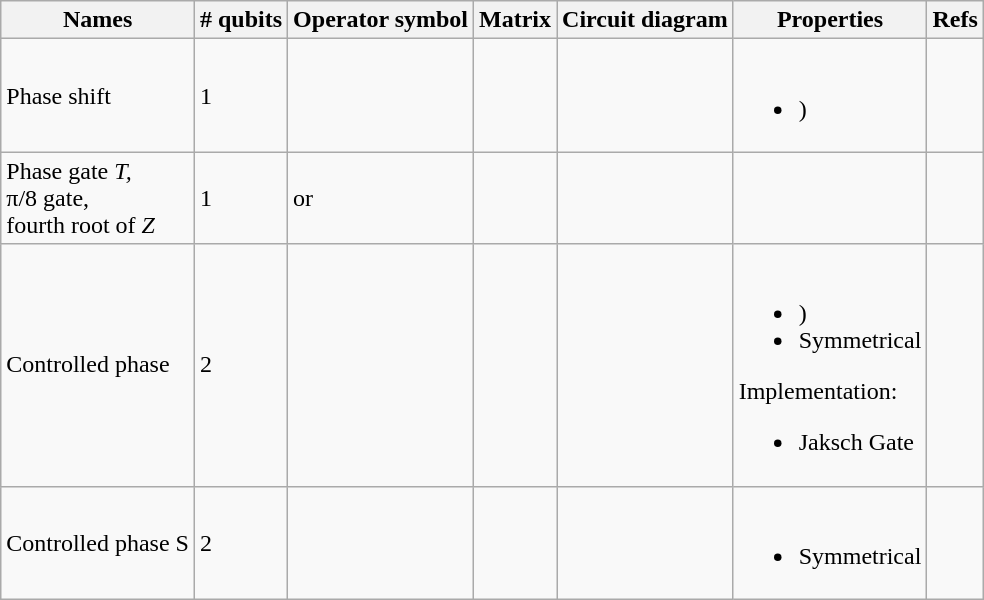<table class="wikitable">
<tr>
<th>Names</th>
<th># qubits</th>
<th>Operator symbol</th>
<th>Matrix</th>
<th>Circuit diagram</th>
<th>Properties</th>
<th>Refs</th>
</tr>
<tr>
<td>Phase shift</td>
<td>1</td>
<td></td>
<td></td>
<td></td>
<td><br><ul><li>)</li></ul></td>
<td></td>
</tr>
<tr>
<td>Phase gate <em>T,</em><br>π/8 gate,<br>fourth root of <em>Z</em></td>
<td>1</td>
<td><em></em> or <em></em></td>
<td></td>
<td></td>
<td></td>
<td></td>
</tr>
<tr>
<td>Controlled phase</td>
<td>2</td>
<td></td>
<td></td>
<td></td>
<td><br><ul><li>)</li><li>Symmetrical</li></ul>Implementation:<ul><li>Jaksch Gate</li></ul></td>
<td></td>
</tr>
<tr>
<td>Controlled phase S</td>
<td>2</td>
<td></td>
<td></td>
<td></td>
<td><br><ul><li>Symmetrical</li></ul></td>
<td></td>
</tr>
</table>
